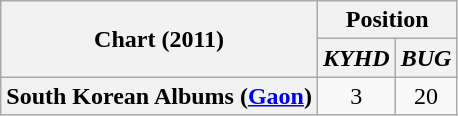<table class="wikitable plainrowheaders" style="text-align:center;">
<tr>
<th rowspan="2" scope="col">Chart (2011)</th>
<th colspan="2" scope="col">Position</th>
</tr>
<tr>
<th><em>KYHD</em></th>
<th><em>BUG</em></th>
</tr>
<tr>
<th scope="row">South Korean Albums (<a href='#'>Gaon</a>)</th>
<td>3</td>
<td>20</td>
</tr>
</table>
